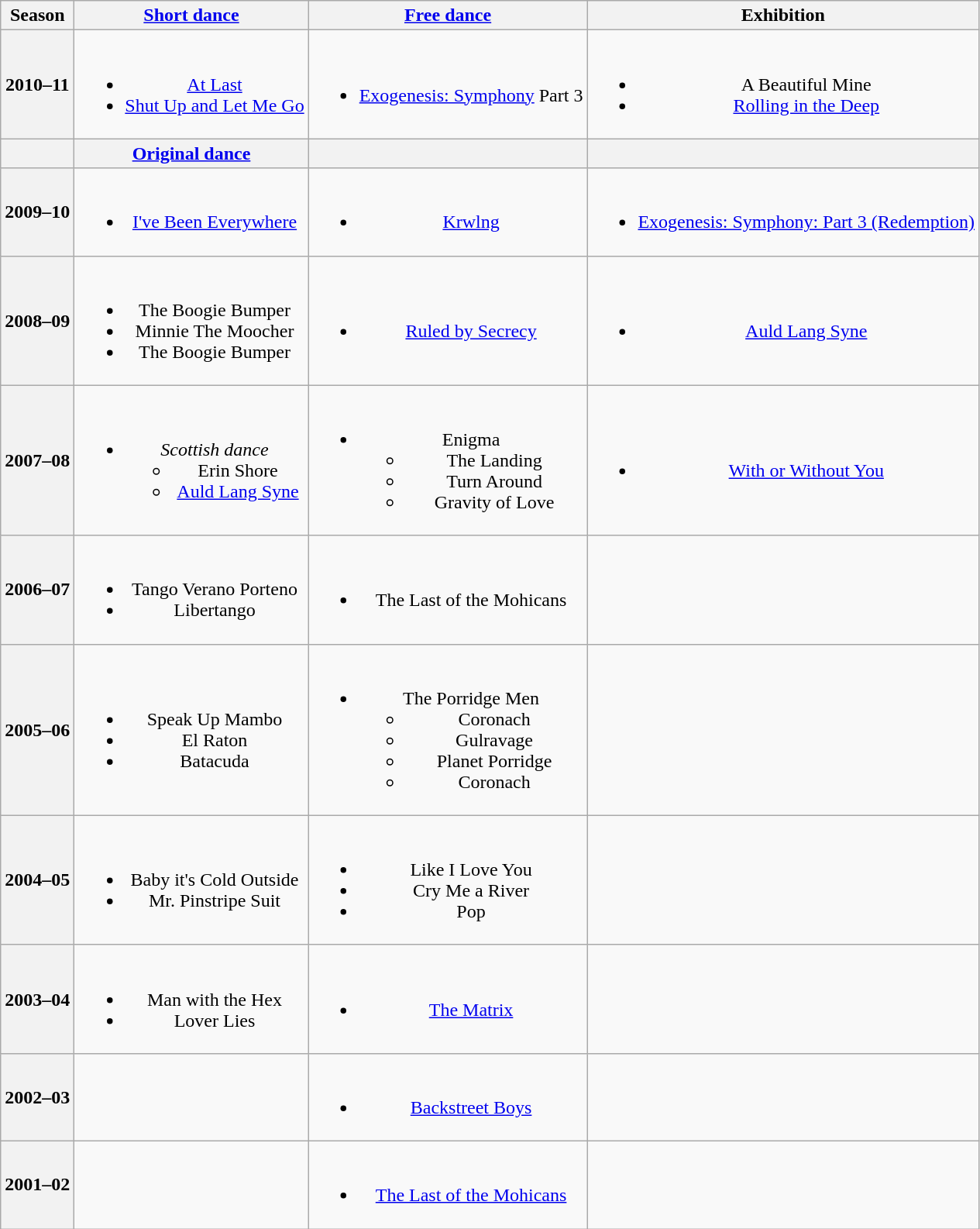<table class="wikitable" style="text-align:center">
<tr>
<th>Season</th>
<th><a href='#'>Short dance</a></th>
<th><a href='#'>Free dance</a></th>
<th>Exhibition</th>
</tr>
<tr>
<th>2010–11 <br></th>
<td><br><ul><li><a href='#'>At Last</a> <br></li><li><a href='#'>Shut Up and Let Me Go</a> <br></li></ul></td>
<td><br><ul><li><a href='#'>Exogenesis: Symphony</a> Part 3 <br></li></ul></td>
<td><br><ul><li>A Beautiful Mine <br></li><li><a href='#'>Rolling in the Deep</a> <br></li></ul></td>
</tr>
<tr>
<th></th>
<th><a href='#'>Original dance</a></th>
<th></th>
<th></th>
</tr>
<tr>
<th>2009–10 <br></th>
<td><br><ul><li><a href='#'>I've Been Everywhere</a> <br></li></ul></td>
<td><br><ul><li><a href='#'>Krwlng</a> <br></li></ul></td>
<td><br><ul><li><a href='#'>Exogenesis: Symphony: Part 3 (Redemption)</a> <br></li></ul></td>
</tr>
<tr>
<th>2008–09 <br></th>
<td><br><ul><li> The Boogie Bumper <br></li><li> Minnie The Moocher <br></li><li> The Boogie Bumper <br></li></ul></td>
<td><br><ul><li><a href='#'>Ruled by Secrecy</a> <br></li></ul></td>
<td><br><ul><li><a href='#'>Auld Lang Syne</a> <br></li></ul></td>
</tr>
<tr>
<th>2007–08 <br></th>
<td><br><ul><li><em>Scottish dance</em><ul><li>Erin Shore</li><li><a href='#'>Auld Lang Syne</a> <br></li></ul></li></ul></td>
<td><br><ul><li>Enigma<ul><li>The Landing</li><li>Turn Around</li><li>Gravity of Love</li></ul></li></ul></td>
<td><br><ul><li><a href='#'>With or Without You</a> <br></li></ul></td>
</tr>
<tr>
<th>2006–07 <br></th>
<td><br><ul><li>Tango Verano Porteno <br></li><li>Libertango <br></li></ul></td>
<td><br><ul><li>The Last of the Mohicans <br></li></ul></td>
<td></td>
</tr>
<tr>
<th>2005–06 <br></th>
<td><br><ul><li> Speak Up Mambo <br></li><li> El Raton <br></li><li> Batacuda <br></li></ul></td>
<td><br><ul><li>The Porridge Men<ul><li>Coronach</li><li>Gulravage</li><li>Planet Porridge</li><li>Coronach</li></ul></li></ul></td>
<td></td>
</tr>
<tr>
<th>2004–05 <br></th>
<td><br><ul><li> Baby it's Cold Outside <br></li><li> Mr. Pinstripe Suit <br></li></ul></td>
<td><br><ul><li>Like I Love You <br></li><li>Cry Me a River <br></li><li>Pop <br></li></ul></td>
<td></td>
</tr>
<tr>
<th>2003–04 <br></th>
<td><br><ul><li>Man with the Hex <br></li><li>Lover Lies <br></li></ul></td>
<td><br><ul><li><a href='#'>The Matrix</a> <br></li></ul></td>
<td></td>
</tr>
<tr>
<th>2002–03 <br></th>
<td></td>
<td><br><ul><li><a href='#'>Backstreet Boys</a></li></ul></td>
<td></td>
</tr>
<tr>
<th>2001–02 <br></th>
<td></td>
<td><br><ul><li><a href='#'>The Last of the Mohicans</a></li></ul></td>
<td></td>
</tr>
</table>
